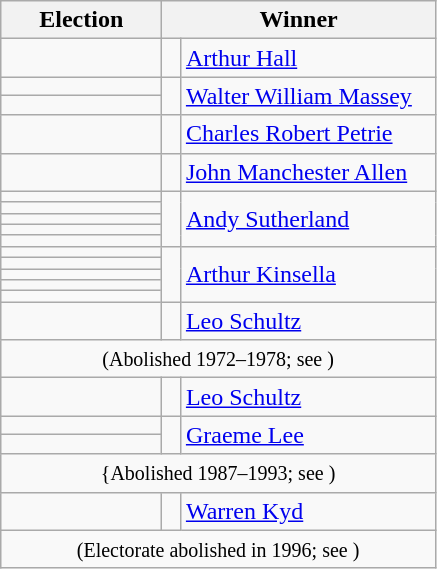<table class=wikitable>
<tr>
<th width=100>Election</th>
<th width=175 colspan=2>Winner</th>
</tr>
<tr>
<td></td>
<td width=5 bgcolor=></td>
<td><a href='#'>Arthur Hall</a></td>
</tr>
<tr>
<td></td>
<td rowspan=2 bgcolor=></td>
<td rowspan=2><a href='#'>Walter William Massey</a></td>
</tr>
<tr>
<td></td>
</tr>
<tr>
<td></td>
<td bgcolor=></td>
<td><a href='#'>Charles Robert Petrie</a></td>
</tr>
<tr>
<td></td>
<td bgcolor=></td>
<td><a href='#'>John Manchester Allen</a></td>
</tr>
<tr>
<td></td>
<td rowspan=5 bgcolor=></td>
<td rowspan=5><a href='#'>Andy Sutherland</a></td>
</tr>
<tr>
<td></td>
</tr>
<tr>
<td></td>
</tr>
<tr>
<td></td>
</tr>
<tr>
<td></td>
</tr>
<tr>
<td></td>
<td rowspan=5 bgcolor=></td>
<td rowspan=5><a href='#'>Arthur Kinsella</a></td>
</tr>
<tr>
<td></td>
</tr>
<tr>
<td></td>
</tr>
<tr>
<td></td>
</tr>
<tr>
<td></td>
</tr>
<tr>
<td></td>
<td bgcolor=></td>
<td><a href='#'>Leo Schultz</a></td>
</tr>
<tr>
<td colspan=3 align=center><small>(Abolished 1972–1978; see )</small></td>
</tr>
<tr>
<td></td>
<td bgcolor=></td>
<td><a href='#'>Leo Schultz</a></td>
</tr>
<tr>
<td></td>
<td rowspan=2 bgcolor=></td>
<td rowspan=2><a href='#'>Graeme Lee</a></td>
</tr>
<tr>
<td></td>
</tr>
<tr>
<td colspan=3 align=center><small>{Abolished 1987–1993; see )</small></td>
</tr>
<tr>
<td></td>
<td bgcolor=></td>
<td><a href='#'>Warren Kyd</a></td>
</tr>
<tr>
<td colspan=3 align=center><small>(Electorate abolished in 1996; see )</small></td>
</tr>
</table>
